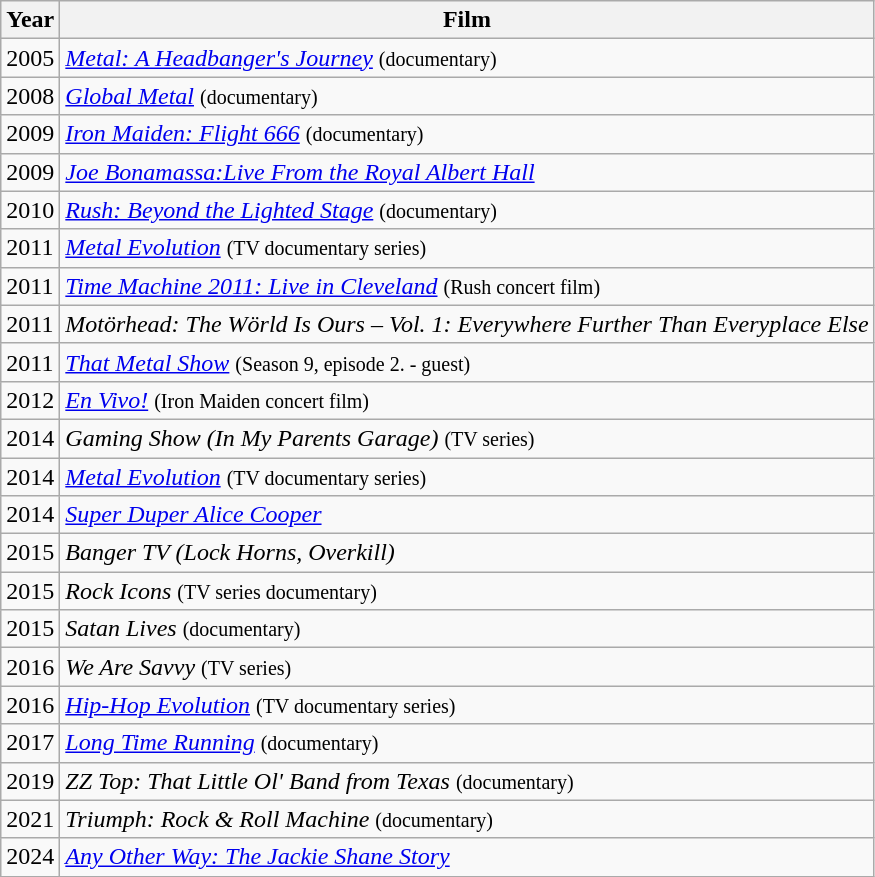<table class="wikitable">
<tr>
<th>Year</th>
<th>Film</th>
</tr>
<tr>
<td>2005</td>
<td><em><a href='#'>Metal: A Headbanger's Journey</a></em> <small>(documentary)</small></td>
</tr>
<tr>
<td>2008</td>
<td><em><a href='#'>Global Metal</a></em> <small>(documentary)</small></td>
</tr>
<tr>
<td>2009</td>
<td><em><a href='#'>Iron Maiden: Flight 666</a></em> <small>(documentary)</small></td>
</tr>
<tr>
<td>2009</td>
<td><em><a href='#'>Joe Bonamassa:Live From the Royal Albert Hall</a></em></td>
</tr>
<tr>
<td>2010</td>
<td><em><a href='#'>Rush: Beyond the Lighted Stage</a></em> <small>(documentary)</small></td>
</tr>
<tr>
<td>2011</td>
<td><em><a href='#'>Metal Evolution</a></em> <small>(TV documentary series)</small></td>
</tr>
<tr>
<td>2011</td>
<td><em><a href='#'>Time Machine 2011: Live in Cleveland</a></em> <small>(Rush concert film)</small></td>
</tr>
<tr>
<td>2011</td>
<td><em>Motörhead: The Wörld Is Ours – Vol. 1: Everywhere Further Than Everyplace Else</em></td>
</tr>
<tr>
<td>2011</td>
<td><em><a href='#'>That Metal Show</a></em> <small>(Season 9, episode 2. - guest)</small></td>
</tr>
<tr>
<td>2012</td>
<td><em><a href='#'>En Vivo!</a></em> <small>(Iron Maiden concert film)</small></td>
</tr>
<tr>
<td>2014</td>
<td><em>Gaming Show (In My Parents Garage)</em> <small>(TV series)</small></td>
</tr>
<tr>
<td>2014</td>
<td><em><a href='#'>Metal Evolution</a></em> <small>(TV documentary series)</small></td>
</tr>
<tr>
<td>2014</td>
<td><em><a href='#'>Super Duper Alice Cooper</a></em></td>
</tr>
<tr>
<td>2015</td>
<td><em>Banger TV (Lock Horns, Overkill)</em></td>
</tr>
<tr>
<td>2015</td>
<td><em>Rock Icons</em> <small>(TV series documentary)</small></td>
</tr>
<tr>
<td>2015</td>
<td><em>Satan Lives</em> <small>(documentary)</small></td>
</tr>
<tr>
<td>2016</td>
<td><em>We Are Savvy</em> <small>(TV series)</small></td>
</tr>
<tr>
<td>2016</td>
<td><em><a href='#'>Hip-Hop Evolution</a></em> <small>(TV documentary series)</small></td>
</tr>
<tr>
<td>2017</td>
<td><em><a href='#'>Long Time Running</a></em> <small>(documentary)</small></td>
</tr>
<tr>
<td>2019</td>
<td><em>ZZ Top: That Little Ol' Band from Texas</em> <small>(documentary)</small></td>
</tr>
<tr>
<td>2021</td>
<td><em>Triumph: Rock & Roll Machine</em> <small>(documentary)</small></td>
</tr>
<tr>
<td>2024</td>
<td><em><a href='#'>Any Other Way: The Jackie Shane Story</a></em></td>
</tr>
</table>
